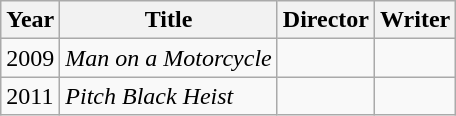<table class="wikitable">
<tr>
<th>Year</th>
<th>Title</th>
<th>Director</th>
<th>Writer</th>
</tr>
<tr>
<td>2009</td>
<td><em>Man on a Motorcycle</em></td>
<td></td>
<td></td>
</tr>
<tr>
<td>2011</td>
<td><em>Pitch Black Heist</em></td>
<td></td>
<td></td>
</tr>
</table>
